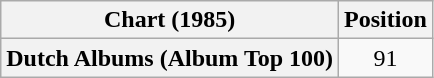<table class="wikitable plainrowheaders" style="text-align:center">
<tr>
<th scope="col">Chart (1985)</th>
<th scope="col">Position</th>
</tr>
<tr>
<th scope="row">Dutch Albums (Album Top 100)</th>
<td>91</td>
</tr>
</table>
